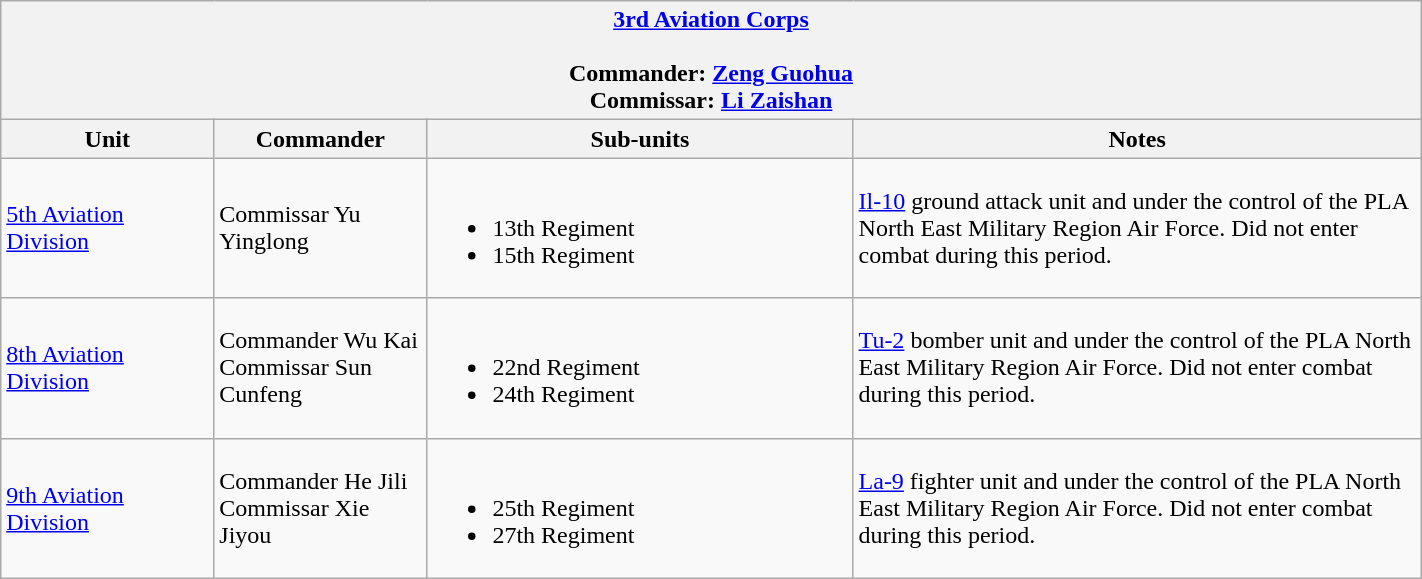<table class="wikitable" style="width: 75%">
<tr>
<th colspan="4" align= center> <a href='#'>3rd Aviation Corps</a><br><br>Commander: <a href='#'>Zeng Guohua</a><br>
Commissar: <a href='#'>Li Zaishan</a><br></th>
</tr>
<tr>
<th width=15%; align= center>Unit</th>
<th width=15%; align= center>Commander</th>
<th width=30%; align= center>Sub-units</th>
<th width=40%; align= center>Notes</th>
</tr>
<tr>
<td><a href='#'>5th Aviation Division</a></td>
<td>Commissar Yu Yinglong</td>
<td><br><ul><li>13th Regiment</li><li>15th Regiment</li></ul></td>
<td><a href='#'>Il-10</a> ground attack unit and under the control of the PLA North East Military Region Air Force. Did not enter combat during this period.</td>
</tr>
<tr>
<td><a href='#'>8th Aviation Division</a></td>
<td>Commander Wu Kai<br>Commissar Sun Cunfeng</td>
<td><br><ul><li>22nd Regiment</li><li>24th Regiment</li></ul></td>
<td><a href='#'>Tu-2</a> bomber unit and under the control of the PLA North East Military Region Air Force. Did not enter combat during this period.</td>
</tr>
<tr>
<td><a href='#'>9th Aviation Division</a></td>
<td>Commander He Jili<br>Commissar Xie Jiyou</td>
<td><br><ul><li>25th Regiment</li><li>27th Regiment</li></ul></td>
<td><a href='#'>La-9</a> fighter unit and under the control of the PLA North East Military Region Air Force. Did not enter combat during this period.</td>
</tr>
</table>
